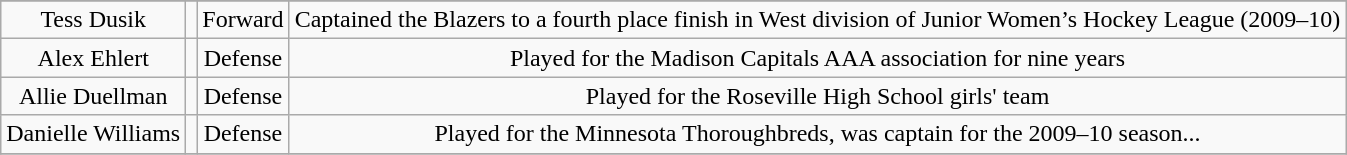<table class="wikitable">
<tr align="center">
</tr>
<tr align="center" bgcolor="">
<td>Tess Dusik</td>
<td></td>
<td>Forward</td>
<td>Captained the Blazers to a fourth place finish in West division of Junior Women’s Hockey League (2009–10)</td>
</tr>
<tr align="center" bgcolor="">
<td>Alex Ehlert</td>
<td></td>
<td>Defense</td>
<td>Played for the Madison Capitals AAA association for nine years</td>
</tr>
<tr align="center" bgcolor="">
<td>Allie Duellman</td>
<td></td>
<td>Defense</td>
<td>Played for the Roseville High School girls' team</td>
</tr>
<tr align="center" bgcolor="">
<td>Danielle Williams</td>
<td></td>
<td>Defense</td>
<td>Played for the Minnesota Thoroughbreds, was captain for the 2009–10 season...</td>
</tr>
<tr align="center" bgcolor="">
</tr>
</table>
